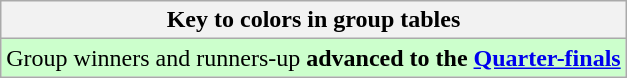<table class="wikitable">
<tr>
<th>Key to colors in group tables</th>
</tr>
<tr style="background:#cfc;">
<td>Group winners and runners-up <strong>advanced to the <a href='#'>Quarter-finals</a></strong></td>
</tr>
</table>
